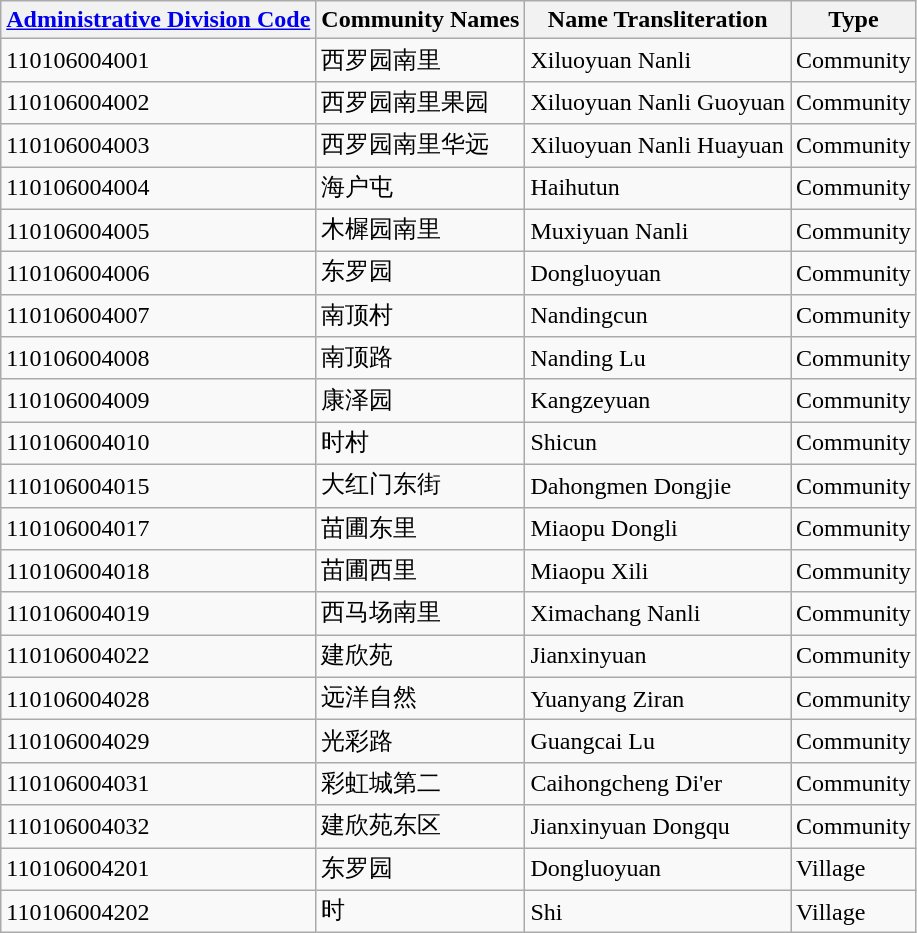<table class="wikitable sortable">
<tr>
<th><a href='#'>Administrative Division Code</a></th>
<th>Community Names</th>
<th>Name Transliteration</th>
<th>Type</th>
</tr>
<tr>
<td>110106004001</td>
<td>西罗园南里</td>
<td>Xiluoyuan Nanli</td>
<td>Community</td>
</tr>
<tr>
<td>110106004002</td>
<td>西罗园南里果园</td>
<td>Xiluoyuan Nanli Guoyuan</td>
<td>Community</td>
</tr>
<tr>
<td>110106004003</td>
<td>西罗园南里华远</td>
<td>Xiluoyuan Nanli Huayuan</td>
<td>Community</td>
</tr>
<tr>
<td>110106004004</td>
<td>海户屯</td>
<td>Haihutun</td>
<td>Community</td>
</tr>
<tr>
<td>110106004005</td>
<td>木樨园南里</td>
<td>Muxiyuan Nanli</td>
<td>Community</td>
</tr>
<tr>
<td>110106004006</td>
<td>东罗园</td>
<td>Dongluoyuan</td>
<td>Community</td>
</tr>
<tr>
<td>110106004007</td>
<td>南顶村</td>
<td>Nandingcun</td>
<td>Community</td>
</tr>
<tr>
<td>110106004008</td>
<td>南顶路</td>
<td>Nanding Lu</td>
<td>Community</td>
</tr>
<tr>
<td>110106004009</td>
<td>康泽园</td>
<td>Kangzeyuan</td>
<td>Community</td>
</tr>
<tr>
<td>110106004010</td>
<td>时村</td>
<td>Shicun</td>
<td>Community</td>
</tr>
<tr>
<td>110106004015</td>
<td>大红门东街</td>
<td>Dahongmen Dongjie</td>
<td>Community</td>
</tr>
<tr>
<td>110106004017</td>
<td>苗圃东里</td>
<td>Miaopu Dongli</td>
<td>Community</td>
</tr>
<tr>
<td>110106004018</td>
<td>苗圃西里</td>
<td>Miaopu Xili</td>
<td>Community</td>
</tr>
<tr>
<td>110106004019</td>
<td>西马场南里</td>
<td>Ximachang Nanli</td>
<td>Community</td>
</tr>
<tr>
<td>110106004022</td>
<td>建欣苑</td>
<td>Jianxinyuan</td>
<td>Community</td>
</tr>
<tr>
<td>110106004028</td>
<td>远洋自然</td>
<td>Yuanyang Ziran</td>
<td>Community</td>
</tr>
<tr>
<td>110106004029</td>
<td>光彩路</td>
<td>Guangcai Lu</td>
<td>Community</td>
</tr>
<tr>
<td>110106004031</td>
<td>彩虹城第二</td>
<td>Caihongcheng Di'er</td>
<td>Community</td>
</tr>
<tr>
<td>110106004032</td>
<td>建欣苑东区</td>
<td>Jianxinyuan Dongqu</td>
<td>Community</td>
</tr>
<tr>
<td>110106004201</td>
<td>东罗园</td>
<td>Dongluoyuan</td>
<td>Village</td>
</tr>
<tr>
<td>110106004202</td>
<td>时</td>
<td>Shi</td>
<td>Village</td>
</tr>
</table>
